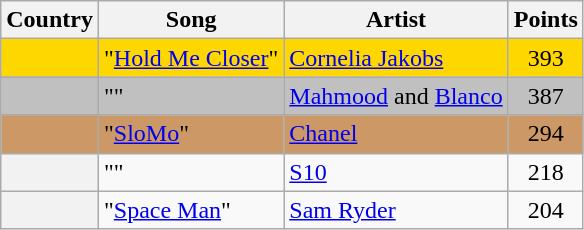<table class="wikitable plainrowheaders">
<tr>
<th scope="col">Country</th>
<th scope="col">Song</th>
<th scope="col">Artist</th>
<th scope="col">Points</th>
</tr>
<tr style="background:gold;">
<th scope="row" style="background:gold;"></th>
<td>"<a href='#'>Hold Me Closer</a>"</td>
<td><a href='#'>Cornelia Jakobs</a></td>
<td style="text-align:center;">393</td>
</tr>
<tr style="background:silver;">
<th scope="row" style="background:silver;"></th>
<td>""</td>
<td><a href='#'>Mahmood</a> and <a href='#'>Blanco</a></td>
<td style="text-align:center;">387</td>
</tr>
<tr style="background:#c96;">
<th scope="row" style="background:#c96;"></th>
<td>"<a href='#'>SloMo</a>"</td>
<td><a href='#'>Chanel</a></td>
<td style="text-align:center;">294</td>
</tr>
<tr>
<th scope="row"></th>
<td>""</td>
<td><a href='#'>S10</a></td>
<td style="text-align:center;">218</td>
</tr>
<tr>
<th scope="row"></th>
<td>"<a href='#'>Space Man</a>"</td>
<td><a href='#'>Sam Ryder</a></td>
<td style="text-align:center;">204</td>
</tr>
</table>
